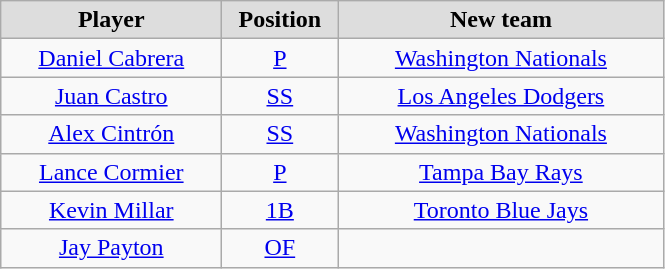<table class="wikitable" style="text-align: center">
<tr style="text-align:center; background:#ddd;">
<td style="width:140px"><strong>Player</strong></td>
<td style="width:70px"><strong>Position</strong></td>
<td style="width:210px"><strong>New team</strong></td>
</tr>
<tr>
<td><a href='#'>Daniel Cabrera</a></td>
<td><a href='#'>P</a></td>
<td><a href='#'>Washington Nationals</a></td>
</tr>
<tr>
<td><a href='#'>Juan Castro</a></td>
<td><a href='#'>SS</a></td>
<td><a href='#'>Los Angeles Dodgers</a></td>
</tr>
<tr>
<td><a href='#'>Alex Cintrón</a></td>
<td><a href='#'>SS</a></td>
<td><a href='#'>Washington Nationals</a></td>
</tr>
<tr>
<td><a href='#'>Lance Cormier</a></td>
<td><a href='#'>P</a></td>
<td><a href='#'>Tampa Bay Rays</a></td>
</tr>
<tr>
<td><a href='#'>Kevin Millar</a></td>
<td><a href='#'>1B</a></td>
<td><a href='#'>Toronto Blue Jays</a></td>
</tr>
<tr>
<td><a href='#'>Jay Payton</a></td>
<td><a href='#'>OF</a></td>
<td></td>
</tr>
</table>
